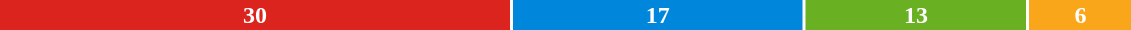<table style="width:60%; text-align:center;">
<tr style="color:white;">
<td style="background:#DC241f; width:45.45%;"><strong>30</strong></td>
<td style="background:#0087DC; width:25.76%;"><strong>17</strong></td>
<td style="background:#6AB023; width:19.7%;"><strong>13</strong></td>
<td style="background:#FAA61A; width:9.09%;"><strong>6</strong></td>
</tr>
<tr>
<td><span></span></td>
<td><span></span></td>
<td><span></span></td>
<td><span></span></td>
</tr>
</table>
